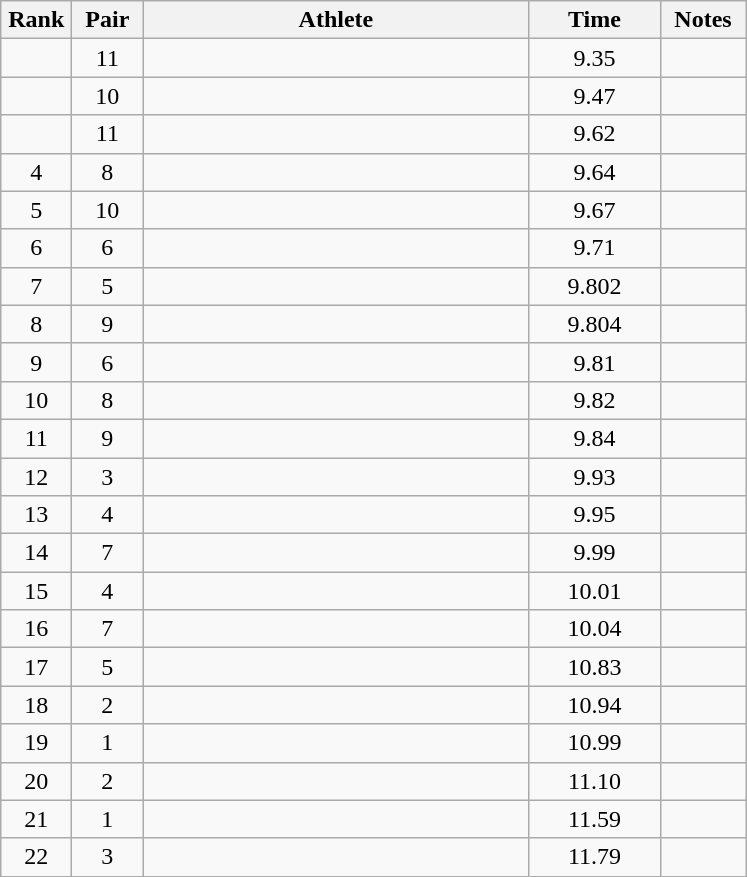<table class=wikitable style="text-align:center">
<tr>
<th width=40>Rank</th>
<th width=40>Pair</th>
<th width=250>Athlete</th>
<th width=80>Time</th>
<th width=50>Notes</th>
</tr>
<tr>
<td></td>
<td>11</td>
<td align=left></td>
<td>9.35</td>
<td></td>
</tr>
<tr>
<td></td>
<td>10</td>
<td align=left></td>
<td>9.47</td>
<td></td>
</tr>
<tr>
<td></td>
<td>11</td>
<td align=left></td>
<td>9.62</td>
<td></td>
</tr>
<tr>
<td>4</td>
<td>8</td>
<td align=left></td>
<td>9.64</td>
<td></td>
</tr>
<tr>
<td>5</td>
<td>10</td>
<td align=left></td>
<td>9.67</td>
<td></td>
</tr>
<tr>
<td>6</td>
<td>6</td>
<td align=left></td>
<td>9.71</td>
<td></td>
</tr>
<tr>
<td>7</td>
<td>5</td>
<td align=left></td>
<td>9.802</td>
<td></td>
</tr>
<tr>
<td>8</td>
<td>9</td>
<td align=left></td>
<td>9.804</td>
<td></td>
</tr>
<tr>
<td>9</td>
<td>6</td>
<td align=left></td>
<td>9.81</td>
<td></td>
</tr>
<tr>
<td>10</td>
<td>8</td>
<td align=left></td>
<td>9.82</td>
<td></td>
</tr>
<tr>
<td>11</td>
<td>9</td>
<td align=left></td>
<td>9.84</td>
<td></td>
</tr>
<tr>
<td>12</td>
<td>3</td>
<td align=left></td>
<td>9.93</td>
<td></td>
</tr>
<tr>
<td>13</td>
<td>4</td>
<td align=left></td>
<td>9.95</td>
<td></td>
</tr>
<tr>
<td>14</td>
<td>7</td>
<td align=left></td>
<td>9.99</td>
<td></td>
</tr>
<tr>
<td>15</td>
<td>4</td>
<td align=left></td>
<td>10.01</td>
<td></td>
</tr>
<tr>
<td>16</td>
<td>7</td>
<td align=left></td>
<td>10.04</td>
<td></td>
</tr>
<tr>
<td>17</td>
<td>5</td>
<td align=left></td>
<td>10.83</td>
<td></td>
</tr>
<tr>
<td>18</td>
<td>2</td>
<td align=left></td>
<td>10.94</td>
<td></td>
</tr>
<tr>
<td>19</td>
<td>1</td>
<td align=left></td>
<td>10.99</td>
<td></td>
</tr>
<tr>
<td>20</td>
<td>2</td>
<td align=left></td>
<td>11.10</td>
<td></td>
</tr>
<tr>
<td>21</td>
<td>1</td>
<td align=left></td>
<td>11.59</td>
<td></td>
</tr>
<tr>
<td>22</td>
<td>3</td>
<td align=left></td>
<td>11.79</td>
<td></td>
</tr>
</table>
